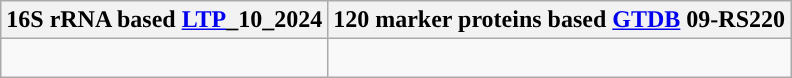<table class="wikitable">
<tr>
<th colspan=1>16S rRNA based <a href='#'>LTP</a>_10_2024</th>
<th colspan=1>120 marker proteins based <a href='#'>GTDB</a> 09-RS220</th>
</tr>
<tr>
<td style="vertical-align:top"><br></td>
<td><br></td>
</tr>
</table>
